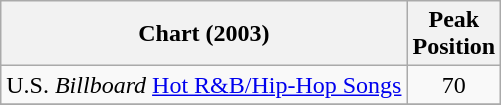<table class="wikitable">
<tr>
<th>Chart (2003)</th>
<th>Peak<br>Position</th>
</tr>
<tr>
<td>U.S. <em>Billboard</em> <a href='#'>Hot R&B/Hip-Hop Songs</a></td>
<td align="center">70</td>
</tr>
<tr>
</tr>
</table>
